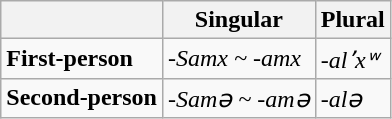<table class="wikitable">
<tr>
<th colspan=1></th>
<th colspan=1>Singular</th>
<th colspan=1>Plural</th>
</tr>
<tr>
<td><strong>First-person</strong></td>
<td><em>-Samx ~ -amx</em></td>
<td><em>-alʼxʷ</em></td>
</tr>
<tr>
<td><strong>Second-person</strong></td>
<td><em>-Samə ~ -amə</em></td>
<td><em>-alə</em></td>
</tr>
</table>
